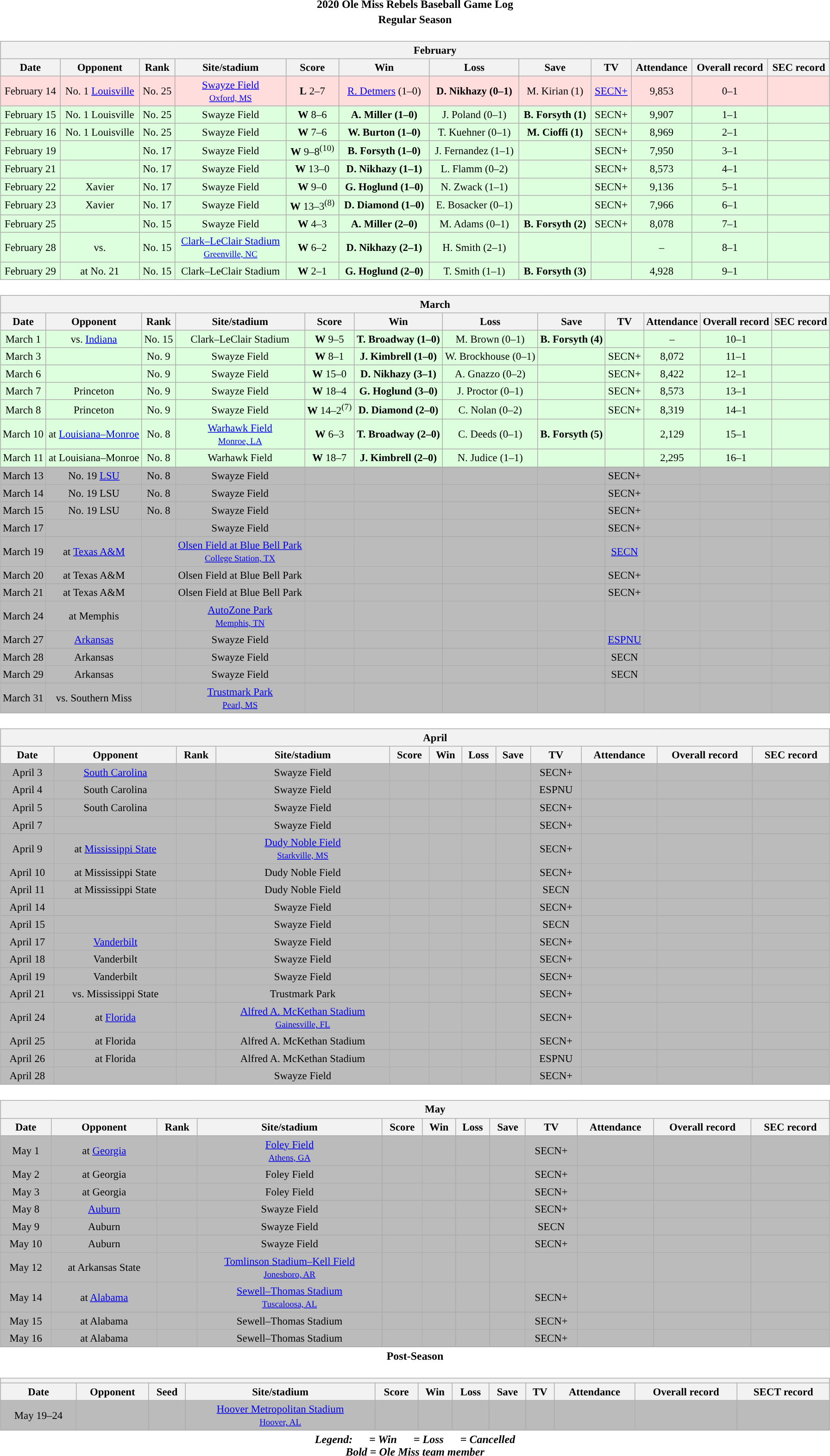<table class="toccolours" width=95% style="clear:both; margin:1.5em auto; text-align:center;">
<tr>
<th colspan=2>2020 Ole Miss Rebels Baseball Game Log</th>
</tr>
<tr>
<th colspan=2>Regular Season</th>
</tr>
<tr valign="top">
<td><br><table class="wikitable collapsible" style="margin:auto; width:100%; text-align:center; font-size:95%">
<tr>
<th colspan=12 style="padding-left:4em;">February</th>
</tr>
<tr>
<th>Date</th>
<th>Opponent</th>
<th>Rank</th>
<th>Site/stadium</th>
<th>Score</th>
<th>Win</th>
<th>Loss</th>
<th>Save</th>
<th>TV</th>
<th>Attendance</th>
<th>Overall record</th>
<th>SEC record</th>
</tr>
<tr align="center" bgcolor="#ffdddd">
<td>February 14</td>
<td>No. 1 <a href='#'>Louisville</a></td>
<td>No. 25</td>
<td><a href='#'>Swayze Field</a><br><small><a href='#'>Oxford, MS</a></small></td>
<td><strong>L</strong> 2–7</td>
<td><a href='#'>R. Detmers</a> (1–0)</td>
<td><strong>D. Nikhazy (0–1)</strong></td>
<td>M. Kirian (1)</td>
<td><a href='#'>SECN+</a></td>
<td>9,853</td>
<td>0–1</td>
<td></td>
</tr>
<tr align="center" bgcolor="#ddffdd">
<td>February 15</td>
<td>No. 1 Louisville</td>
<td>No. 25</td>
<td>Swayze Field</td>
<td><strong>W</strong> 8–6</td>
<td><strong>A. Miller (1–0)</strong></td>
<td>J. Poland (0–1)</td>
<td><strong>B. Forsyth (1)</strong></td>
<td>SECN+</td>
<td>9,907</td>
<td>1–1</td>
<td></td>
</tr>
<tr align="center" bgcolor="#ddffdd">
<td>February 16</td>
<td>No. 1 Louisville</td>
<td>No. 25</td>
<td>Swayze Field</td>
<td><strong>W</strong> 7–6</td>
<td><strong>W. Burton (1–0)</strong></td>
<td>T. Kuehner (0–1)</td>
<td><strong>M. Cioffi (1)</strong></td>
<td>SECN+</td>
<td>8,969</td>
<td>2–1</td>
<td></td>
</tr>
<tr align="center" bgcolor="#ddffdd">
<td>February 19</td>
<td></td>
<td>No. 17</td>
<td>Swayze Field</td>
<td><strong>W</strong> 9–8<sup>(10)</sup></td>
<td><strong>B. Forsyth (1–0)</strong></td>
<td>J. Fernandez (1–1)</td>
<td></td>
<td>SECN+</td>
<td>7,950</td>
<td>3–1</td>
<td></td>
</tr>
<tr align="center" bgcolor="#ddffdd">
<td>February 21</td>
<td></td>
<td>No. 17</td>
<td>Swayze Field</td>
<td><strong>W</strong> 13–0</td>
<td><strong>D. Nikhazy (1–1)</strong></td>
<td>L. Flamm (0–2)</td>
<td></td>
<td>SECN+</td>
<td>8,573</td>
<td>4–1</td>
<td></td>
</tr>
<tr align="center" bgcolor="#ddffdd">
<td>February 22</td>
<td>Xavier</td>
<td>No. 17</td>
<td>Swayze Field</td>
<td><strong>W</strong> 9–0</td>
<td><strong>G. Hoglund (1–0)</strong></td>
<td>N. Zwack (1–1)</td>
<td></td>
<td>SECN+</td>
<td>9,136</td>
<td>5–1</td>
<td></td>
</tr>
<tr align="center" bgcolor="#ddffdd">
<td>February 23</td>
<td>Xavier</td>
<td>No. 17</td>
<td>Swayze Field</td>
<td><strong>W</strong> 13–3<sup>(8)</sup></td>
<td><strong>D. Diamond (1–0)</strong></td>
<td>E. Bosacker (0–1)</td>
<td></td>
<td>SECN+</td>
<td>7,966</td>
<td>6–1</td>
<td></td>
</tr>
<tr align="center" bgcolor="#ddffdd">
<td>February 25</td>
<td></td>
<td>No. 15</td>
<td>Swayze Field</td>
<td><strong>W</strong> 4–3</td>
<td><strong>A. Miller (2–0)</strong></td>
<td>M. Adams (0–1)</td>
<td><strong>B. Forsyth (2)</strong></td>
<td>SECN+</td>
<td>8,078</td>
<td>7–1</td>
<td></td>
</tr>
<tr align="center" bgcolor="#ddffdd">
<td>February 28</td>
<td>vs. </td>
<td>No. 15</td>
<td><a href='#'>Clark–LeClair Stadium</a><br><small><a href='#'>Greenville, NC</a></small></td>
<td><strong>W</strong> 6–2</td>
<td><strong>D. Nikhazy (2–1)</strong></td>
<td>H. Smith (2–1)</td>
<td></td>
<td></td>
<td>–</td>
<td>8–1</td>
<td></td>
</tr>
<tr align="center" bgcolor="#ddffdd">
<td>February 29</td>
<td>at No. 21 </td>
<td>No. 15</td>
<td>Clark–LeClair Stadium</td>
<td><strong>W</strong> 2–1</td>
<td><strong>G. Hoglund (2–0)</strong></td>
<td>T. Smith (1–1)</td>
<td><strong>B. Forsyth (3)</strong></td>
<td></td>
<td>4,928</td>
<td>9–1</td>
<td></td>
</tr>
</table>
</td>
</tr>
<tr>
<td><br><table class="wikitable collapsible " style="margin:auto; width:100%; text-align:center; font-size:95%">
<tr>
<th colspan=12 style="padding-left:4em;">March</th>
</tr>
<tr>
<th>Date</th>
<th>Opponent</th>
<th>Rank</th>
<th>Site/stadium</th>
<th>Score</th>
<th>Win</th>
<th>Loss</th>
<th>Save</th>
<th>TV</th>
<th>Attendance</th>
<th>Overall record</th>
<th>SEC record</th>
</tr>
<tr align="center" bgcolor="#ddffdd">
<td>March 1</td>
<td>vs. <a href='#'>Indiana</a></td>
<td>No. 15</td>
<td>Clark–LeClair Stadium</td>
<td><strong>W</strong> 9–5</td>
<td><strong>T. Broadway (1–0)</strong></td>
<td>M. Brown (0–1)</td>
<td><strong>B. Forsyth (4)</strong></td>
<td></td>
<td>–</td>
<td>10–1</td>
<td></td>
</tr>
<tr align="center" bgcolor="#ddffdd">
<td>March 3</td>
<td></td>
<td>No. 9</td>
<td>Swayze Field</td>
<td><strong>W</strong> 8–1</td>
<td><strong>J. Kimbrell (1–0)</strong></td>
<td>W. Brockhouse (0–1)</td>
<td></td>
<td>SECN+</td>
<td>8,072</td>
<td>11–1</td>
<td></td>
</tr>
<tr align="center" bgcolor="#ddffdd">
<td>March 6</td>
<td></td>
<td>No. 9</td>
<td>Swayze Field</td>
<td><strong>W</strong> 15–0</td>
<td><strong>D. Nikhazy (3–1)</strong></td>
<td>A. Gnazzo (0–2)</td>
<td></td>
<td>SECN+</td>
<td>8,422</td>
<td>12–1</td>
<td></td>
</tr>
<tr align="center" bgcolor="#ddffdd">
<td>March 7</td>
<td>Princeton</td>
<td>No. 9</td>
<td>Swayze Field</td>
<td><strong>W</strong> 18–4</td>
<td><strong>G. Hoglund (3–0)</strong></td>
<td>J. Proctor (0–1)</td>
<td></td>
<td>SECN+</td>
<td>8,573</td>
<td>13–1</td>
<td></td>
</tr>
<tr align="center" bgcolor="#ddffdd">
<td>March 8</td>
<td>Princeton</td>
<td>No. 9</td>
<td>Swayze Field</td>
<td><strong>W</strong> 14–2<sup>(7)</sup></td>
<td><strong>D. Diamond (2–0)</strong></td>
<td>C. Nolan (0–2)</td>
<td></td>
<td>SECN+</td>
<td>8,319</td>
<td>14–1</td>
<td></td>
</tr>
<tr align="center" bgcolor="#ddffdd">
<td>March 10</td>
<td>at <a href='#'>Louisiana–Monroe</a></td>
<td>No. 8</td>
<td><a href='#'>Warhawk Field</a><br><small><a href='#'>Monroe, LA</a></small></td>
<td><strong>W</strong> 6–3</td>
<td><strong>T. Broadway (2–0)</strong></td>
<td>C. Deeds (0–1)</td>
<td><strong>B. Forsyth (5)</strong></td>
<td></td>
<td>2,129</td>
<td>15–1</td>
<td></td>
</tr>
<tr align="center" bgcolor="#ddffdd">
<td>March 11</td>
<td>at Louisiana–Monroe</td>
<td>No. 8</td>
<td>Warhawk Field</td>
<td><strong>W</strong> 18–7</td>
<td><strong>J. Kimbrell (2–0)</strong></td>
<td>N. Judice (1–1)</td>
<td></td>
<td></td>
<td>2,295</td>
<td>16–1</td>
<td></td>
</tr>
<tr align="center" bgcolor="#bbbbbb">
<td>March 13</td>
<td>No. 19 <a href='#'>LSU</a></td>
<td>No. 8</td>
<td>Swayze Field</td>
<td></td>
<td></td>
<td></td>
<td></td>
<td>SECN+</td>
<td></td>
<td></td>
<td></td>
</tr>
<tr align="center" bgcolor="#bbbbbb">
<td>March 14</td>
<td>No. 19 LSU</td>
<td>No. 8</td>
<td>Swayze Field</td>
<td></td>
<td></td>
<td></td>
<td></td>
<td>SECN+</td>
<td></td>
<td></td>
<td></td>
</tr>
<tr align="center" bgcolor="#bbbbbb">
<td>March 15</td>
<td>No. 19 LSU</td>
<td>No. 8</td>
<td>Swayze Field</td>
<td></td>
<td></td>
<td></td>
<td></td>
<td>SECN+</td>
<td></td>
<td></td>
<td></td>
</tr>
<tr align="center" bgcolor="#bbbbbb">
<td>March 17</td>
<td></td>
<td></td>
<td>Swayze Field</td>
<td></td>
<td></td>
<td></td>
<td></td>
<td>SECN+</td>
<td></td>
<td></td>
<td></td>
</tr>
<tr align="center" bgcolor="#bbbbbb">
<td>March 19</td>
<td>at <a href='#'>Texas A&M</a></td>
<td></td>
<td><a href='#'>Olsen Field at Blue Bell Park</a><br><small><a href='#'>College Station, TX</a></small></td>
<td></td>
<td></td>
<td></td>
<td></td>
<td><a href='#'>SECN</a></td>
<td></td>
<td></td>
<td></td>
</tr>
<tr align="center" bgcolor="#bbbbbb">
<td>March 20</td>
<td>at Texas A&M</td>
<td></td>
<td>Olsen Field at Blue Bell Park</td>
<td></td>
<td></td>
<td></td>
<td></td>
<td>SECN+</td>
<td></td>
<td></td>
<td></td>
</tr>
<tr align="center" bgcolor="#bbbbbb">
<td>March 21</td>
<td>at Texas A&M</td>
<td></td>
<td>Olsen Field at Blue Bell Park</td>
<td></td>
<td></td>
<td></td>
<td></td>
<td>SECN+</td>
<td></td>
<td></td>
<td></td>
</tr>
<tr align="center" bgcolor="#bbbbbb">
<td>March 24</td>
<td>at Memphis</td>
<td></td>
<td><a href='#'>AutoZone Park</a><br><small><a href='#'>Memphis, TN</a></small></td>
<td></td>
<td></td>
<td></td>
<td></td>
<td></td>
<td></td>
<td></td>
<td></td>
</tr>
<tr align="center" bgcolor="#bbbbbb">
<td>March 27</td>
<td><a href='#'>Arkansas</a></td>
<td></td>
<td>Swayze Field</td>
<td></td>
<td></td>
<td></td>
<td></td>
<td><a href='#'>ESPNU</a></td>
<td></td>
<td></td>
<td></td>
</tr>
<tr align="center" bgcolor="#bbbbbb">
<td>March 28</td>
<td>Arkansas</td>
<td></td>
<td>Swayze Field</td>
<td></td>
<td></td>
<td></td>
<td></td>
<td>SECN</td>
<td></td>
<td></td>
<td></td>
</tr>
<tr align="center" bgcolor="#bbbbbb">
<td>March 29</td>
<td>Arkansas</td>
<td></td>
<td>Swayze Field</td>
<td></td>
<td></td>
<td></td>
<td></td>
<td>SECN</td>
<td></td>
<td></td>
<td></td>
</tr>
<tr align="center" bgcolor="#bbbbbb">
<td>March 31</td>
<td>vs. Southern Miss</td>
<td></td>
<td><a href='#'>Trustmark Park</a><br><small><a href='#'>Pearl, MS</a></small></td>
<td></td>
<td></td>
<td></td>
<td></td>
<td></td>
<td></td>
<td></td>
<td></td>
</tr>
</table>
</td>
</tr>
<tr>
<td><br><table class="wikitable collapsible collapsed" style="margin:auto; width:100%; text-align:center; font-size:95%">
<tr>
<th colspan=12 style="padding-left:4em;">April</th>
</tr>
<tr>
<th>Date</th>
<th>Opponent</th>
<th>Rank</th>
<th>Site/stadium</th>
<th>Score</th>
<th>Win</th>
<th>Loss</th>
<th>Save</th>
<th>TV</th>
<th>Attendance</th>
<th>Overall record</th>
<th>SEC record</th>
</tr>
<tr align="center" bgcolor="#bbbbbb">
<td>April 3</td>
<td><a href='#'>South Carolina</a></td>
<td></td>
<td>Swayze Field</td>
<td></td>
<td></td>
<td></td>
<td></td>
<td>SECN+</td>
<td></td>
<td></td>
<td></td>
</tr>
<tr align="center" bgcolor="#bbbbbb">
<td>April 4</td>
<td>South Carolina</td>
<td></td>
<td>Swayze Field</td>
<td></td>
<td></td>
<td></td>
<td></td>
<td>ESPNU</td>
<td></td>
<td></td>
<td></td>
</tr>
<tr align="center" bgcolor="#bbbbbb">
<td>April 5</td>
<td>South Carolina</td>
<td></td>
<td>Swayze Field</td>
<td></td>
<td></td>
<td></td>
<td></td>
<td>SECN+</td>
<td></td>
<td></td>
<td></td>
</tr>
<tr align="center" bgcolor="#bbbbbb">
<td>April 7</td>
<td></td>
<td></td>
<td>Swayze Field</td>
<td></td>
<td></td>
<td></td>
<td></td>
<td>SECN+</td>
<td></td>
<td></td>
<td></td>
</tr>
<tr align="center" bgcolor="#bbbbbb">
<td>April 9</td>
<td>at <a href='#'>Mississippi State</a></td>
<td></td>
<td><a href='#'>Dudy Noble Field</a><br><small><a href='#'>Starkville, MS</a></small></td>
<td></td>
<td></td>
<td></td>
<td></td>
<td>SECN+</td>
<td></td>
<td></td>
<td></td>
</tr>
<tr align="center" bgcolor="#bbbbbb">
<td>April 10</td>
<td>at Mississippi State</td>
<td></td>
<td>Dudy Noble Field</td>
<td></td>
<td></td>
<td></td>
<td></td>
<td>SECN+</td>
<td></td>
<td></td>
<td></td>
</tr>
<tr align="center" bgcolor="#bbbbbb">
<td>April 11</td>
<td>at Mississippi State</td>
<td></td>
<td>Dudy Noble Field</td>
<td></td>
<td></td>
<td></td>
<td></td>
<td>SECN</td>
<td></td>
<td></td>
<td></td>
</tr>
<tr align="center" bgcolor="#bbbbbb">
<td>April 14</td>
<td></td>
<td></td>
<td>Swayze Field</td>
<td></td>
<td></td>
<td></td>
<td></td>
<td>SECN+</td>
<td></td>
<td></td>
<td></td>
</tr>
<tr align="center" bgcolor="#bbbbbb">
<td>April 15</td>
<td></td>
<td></td>
<td>Swayze Field</td>
<td></td>
<td></td>
<td></td>
<td></td>
<td>SECN</td>
<td></td>
<td></td>
<td></td>
</tr>
<tr align="center" bgcolor="#bbbbbb">
<td>April 17</td>
<td><a href='#'>Vanderbilt</a></td>
<td></td>
<td>Swayze Field</td>
<td></td>
<td></td>
<td></td>
<td></td>
<td>SECN+</td>
<td></td>
<td></td>
<td></td>
</tr>
<tr align="center" bgcolor="#bbbbbb">
<td>April 18</td>
<td>Vanderbilt</td>
<td></td>
<td>Swayze Field</td>
<td></td>
<td></td>
<td></td>
<td></td>
<td>SECN+</td>
<td></td>
<td></td>
<td></td>
</tr>
<tr align="center" bgcolor="#bbbbbb">
<td>April 19</td>
<td>Vanderbilt</td>
<td></td>
<td>Swayze Field</td>
<td></td>
<td></td>
<td></td>
<td></td>
<td>SECN+</td>
<td></td>
<td></td>
<td></td>
</tr>
<tr align="center" bgcolor="#bbbbbb">
<td>April 21</td>
<td>vs. Mississippi State</td>
<td></td>
<td>Trustmark Park</td>
<td></td>
<td></td>
<td></td>
<td></td>
<td>SECN+</td>
<td></td>
<td></td>
<td></td>
</tr>
<tr align="center" bgcolor="#bbbbbb">
<td>April 24</td>
<td>at <a href='#'>Florida</a></td>
<td></td>
<td><a href='#'>Alfred A. McKethan Stadium</a><br><small><a href='#'>Gainesville, FL</a></small></td>
<td></td>
<td></td>
<td></td>
<td></td>
<td>SECN+</td>
<td></td>
<td></td>
<td></td>
</tr>
<tr align="center" bgcolor="#bbbbbb">
<td>April 25</td>
<td>at Florida</td>
<td></td>
<td>Alfred A. McKethan Stadium</td>
<td></td>
<td></td>
<td></td>
<td></td>
<td>SECN+</td>
<td></td>
<td></td>
<td></td>
</tr>
<tr align="center" bgcolor="#bbbbbb">
<td>April 26</td>
<td>at Florida</td>
<td></td>
<td>Alfred A. McKethan Stadium</td>
<td></td>
<td></td>
<td></td>
<td></td>
<td>ESPNU</td>
<td></td>
<td></td>
<td></td>
</tr>
<tr align="center" bgcolor="#bbbbbb">
<td>April 28</td>
<td></td>
<td></td>
<td>Swayze Field</td>
<td></td>
<td></td>
<td></td>
<td></td>
<td>SECN+</td>
<td></td>
<td></td>
<td></td>
</tr>
</table>
</td>
</tr>
<tr>
<td><br><table class="wikitable collapsible collapsed" style="margin:auto; width:100%; text-align:center; font-size:95%">
<tr>
<th colspan=13 style="padding-left:4em;">May</th>
</tr>
<tr>
<th>Date</th>
<th>Opponent</th>
<th>Rank</th>
<th>Site/stadium</th>
<th>Score</th>
<th>Win</th>
<th>Loss</th>
<th>Save</th>
<th>TV</th>
<th>Attendance</th>
<th>Overall record</th>
<th>SEC record</th>
</tr>
<tr align="center" bgcolor="#bbbbbb">
<td>May 1</td>
<td>at <a href='#'>Georgia</a></td>
<td></td>
<td><a href='#'>Foley Field</a><br><small><a href='#'>Athens, GA</a></small></td>
<td></td>
<td></td>
<td></td>
<td></td>
<td>SECN+</td>
<td></td>
<td></td>
<td></td>
</tr>
<tr align="center" bgcolor="#bbbbbb">
<td>May 2</td>
<td>at Georgia</td>
<td></td>
<td>Foley Field</td>
<td></td>
<td></td>
<td></td>
<td></td>
<td>SECN+</td>
<td></td>
<td></td>
<td></td>
</tr>
<tr align="center" bgcolor="#bbbbbb">
<td>May 3</td>
<td>at Georgia</td>
<td></td>
<td>Foley Field</td>
<td></td>
<td></td>
<td></td>
<td></td>
<td>SECN+</td>
<td></td>
<td></td>
<td></td>
</tr>
<tr align="center" bgcolor="#bbbbbb">
<td>May 8</td>
<td><a href='#'>Auburn</a></td>
<td></td>
<td>Swayze Field</td>
<td></td>
<td></td>
<td></td>
<td></td>
<td>SECN+</td>
<td></td>
<td></td>
<td></td>
</tr>
<tr align="center" bgcolor="#bbbbbb">
<td>May 9</td>
<td>Auburn</td>
<td></td>
<td>Swayze Field</td>
<td></td>
<td></td>
<td></td>
<td></td>
<td>SECN</td>
<td></td>
<td></td>
<td></td>
</tr>
<tr align="center" bgcolor="#bbbbbb">
<td>May 10</td>
<td>Auburn</td>
<td></td>
<td>Swayze Field</td>
<td></td>
<td></td>
<td></td>
<td></td>
<td>SECN+</td>
<td></td>
<td></td>
<td></td>
</tr>
<tr align="center" bgcolor="#bbbbbb">
<td>May 12</td>
<td>at Arkansas State</td>
<td></td>
<td><a href='#'>Tomlinson Stadium–Kell Field</a><br><small><a href='#'>Jonesboro, AR</a></small></td>
<td></td>
<td></td>
<td></td>
<td></td>
<td></td>
<td></td>
<td></td>
<td></td>
</tr>
<tr align="center" bgcolor="#bbbbbb">
<td>May 14</td>
<td>at <a href='#'>Alabama</a></td>
<td></td>
<td><a href='#'>Sewell–Thomas Stadium</a><br><small><a href='#'>Tuscaloosa, AL</a></small></td>
<td></td>
<td></td>
<td></td>
<td></td>
<td>SECN+</td>
<td></td>
<td></td>
<td></td>
</tr>
<tr align="center" bgcolor="#bbbbbb">
<td>May 15</td>
<td>at Alabama</td>
<td></td>
<td>Sewell–Thomas Stadium</td>
<td></td>
<td></td>
<td></td>
<td></td>
<td>SECN+</td>
<td></td>
<td></td>
<td></td>
</tr>
<tr align="center" bgcolor="#bbbbbb">
<td>May 16</td>
<td>at Alabama</td>
<td></td>
<td>Sewell–Thomas Stadium</td>
<td></td>
<td></td>
<td></td>
<td></td>
<td>SECN+</td>
<td></td>
<td></td>
<td></td>
</tr>
<tr align="center" bgcolor="white">
</tr>
</table>
</td>
</tr>
<tr>
<th colspan=2>Post-Season</th>
</tr>
<tr>
<td><br><table class="wikitable collapsible collapsed" style="margin:auto; width:100%; text-align:center; font-size:95%">
<tr>
<th colspan=12 style="padding-left:4em;"></th>
</tr>
<tr>
<th>Date</th>
<th>Opponent</th>
<th>Seed</th>
<th>Site/stadium</th>
<th>Score</th>
<th>Win</th>
<th>Loss</th>
<th>Save</th>
<th>TV</th>
<th>Attendance</th>
<th>Overall record</th>
<th>SECT record</th>
</tr>
<tr align="center" bgcolor="#bbbbbb">
<td>May 19–24</td>
<td></td>
<td></td>
<td><a href='#'>Hoover Metropolitan Stadium</a><br><small><a href='#'>Hoover, AL</a></small></td>
<td></td>
<td></td>
<td></td>
<td></td>
<td></td>
<td></td>
<td></td>
<td></td>
</tr>
</table>
</td>
</tr>
<tr>
<th colspan=9><em>Legend:       = Win       = Loss       = Cancelled<br>Bold = Ole Miss team member</em></th>
</tr>
</table>
